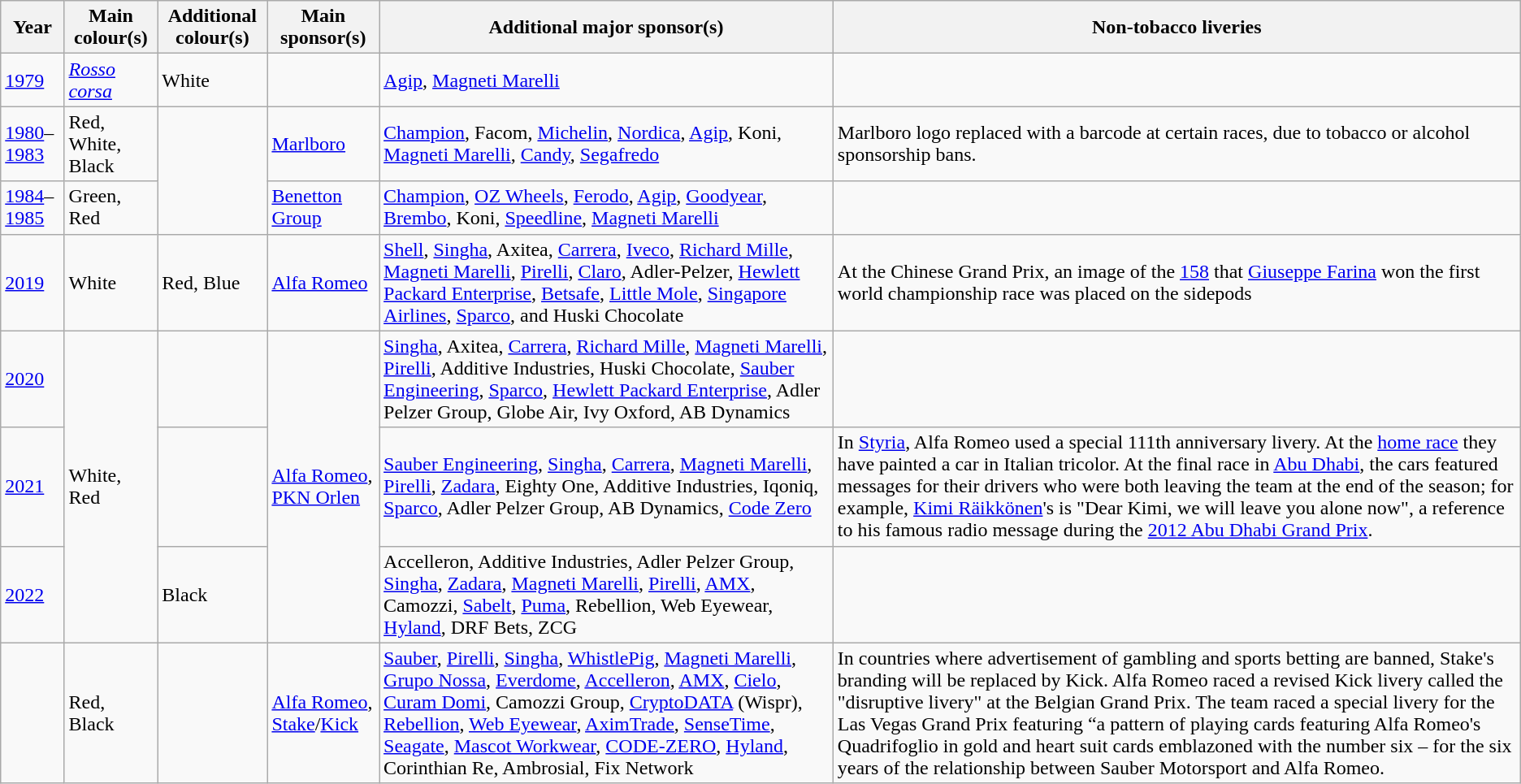<table class="wikitable">
<tr>
<th>Year</th>
<th>Main colour(s)</th>
<th>Additional colour(s)</th>
<th>Main sponsor(s)</th>
<th>Additional major sponsor(s)</th>
<th>Non-tobacco liveries</th>
</tr>
<tr>
<td><a href='#'>1979</a></td>
<td><em><a href='#'>Rosso corsa</a></em></td>
<td>White</td>
<td></td>
<td><a href='#'>Agip</a>, <a href='#'>Magneti Marelli</a></td>
<td></td>
</tr>
<tr>
<td><a href='#'>1980</a>–<a href='#'>1983</a></td>
<td>Red, White, Black</td>
<td rowspan=2></td>
<td><a href='#'>Marlboro</a></td>
<td><a href='#'>Champion</a>, Facom, <a href='#'>Michelin</a>, <a href='#'>Nordica</a>, <a href='#'>Agip</a>, Koni, <a href='#'>Magneti Marelli</a>, <a href='#'>Candy</a>, <a href='#'>Segafredo</a></td>
<td>Marlboro logo replaced with a barcode at certain races, due to tobacco or alcohol sponsorship bans.</td>
</tr>
<tr>
<td><a href='#'>1984</a>–<a href='#'>1985</a></td>
<td>Green, Red</td>
<td><a href='#'>Benetton Group</a></td>
<td><a href='#'>Champion</a>, <a href='#'>OZ Wheels</a>, <a href='#'>Ferodo</a>, <a href='#'>Agip</a>, <a href='#'>Goodyear</a>, <a href='#'>Brembo</a>, Koni, <a href='#'>Speedline</a>, <a href='#'>Magneti Marelli</a></td>
<td></td>
</tr>
<tr>
<td><a href='#'>2019</a></td>
<td>White</td>
<td>Red, Blue</td>
<td><a href='#'>Alfa Romeo</a></td>
<td><a href='#'>Shell</a>, <a href='#'>Singha</a>, Axitea, <a href='#'>Carrera</a>, <a href='#'>Iveco</a>, <a href='#'>Richard Mille</a>, <a href='#'>Magneti Marelli</a>, <a href='#'>Pirelli</a>, <a href='#'>Claro</a>, Adler-Pelzer, <a href='#'>Hewlett Packard Enterprise</a>, <a href='#'>Betsafe</a>, <a href='#'>Little Mole</a>, <a href='#'>Singapore Airlines</a>, <a href='#'>Sparco</a>, and Huski Chocolate</td>
<td>At the Chinese Grand Prix, an image of the <a href='#'>158</a> that <a href='#'>Giuseppe Farina</a> won the first world championship race was placed on the sidepods</td>
</tr>
<tr>
<td><a href='#'>2020</a></td>
<td rowspan=3>White, Red</td>
<td></td>
<td rowspan="3"><a href='#'>Alfa Romeo</a>, <a href='#'>PKN Orlen</a></td>
<td><a href='#'>Singha</a>, Axitea, <a href='#'>Carrera</a>, <a href='#'>Richard Mille</a>, <a href='#'>Magneti Marelli</a>, <a href='#'>Pirelli</a>, Additive Industries, Huski Chocolate, <a href='#'>Sauber Engineering</a>, <a href='#'>Sparco</a>, <a href='#'>Hewlett Packard Enterprise</a>, Adler Pelzer Group, Globe Air, Ivy Oxford, AB Dynamics</td>
<td></td>
</tr>
<tr>
<td><a href='#'>2021</a></td>
<td></td>
<td><a href='#'>Sauber Engineering</a>, <a href='#'>Singha</a>, <a href='#'>Carrera</a>, <a href='#'>Magneti Marelli</a>, <a href='#'>Pirelli</a>, <a href='#'>Zadara</a>, Eighty One, Additive Industries, Iqoniq, <a href='#'>Sparco</a>, Adler Pelzer Group, AB Dynamics, <a href='#'>Code Zero</a></td>
<td>In <a href='#'>Styria</a>, Alfa Romeo used a special 111th anniversary livery. At the <a href='#'>home race</a> they have painted a car in Italian tricolor. At the final race in <a href='#'>Abu Dhabi</a>, the cars featured messages for their drivers who were both leaving the team at the end of the season; for example, <a href='#'>Kimi Räikkönen</a>'s is "Dear Kimi, we will leave you alone now", a reference to his famous radio message during the <a href='#'>2012 Abu Dhabi Grand Prix</a>.</td>
</tr>
<tr>
<td><a href='#'>2022</a></td>
<td>Black</td>
<td>Accelleron, Additive Industries, Adler Pelzer Group, <a href='#'>Singha</a>, <a href='#'>Zadara</a>, <a href='#'>Magneti Marelli</a>, <a href='#'>Pirelli</a>, <a href='#'>AMX</a>, Camozzi, <a href='#'>Sabelt</a>, <a href='#'>Puma</a>, Rebellion, Web Eyewear, <a href='#'>Hyland</a>, DRF Bets, ZCG</td>
<td></td>
</tr>
<tr>
<td></td>
<td>Red, Black</td>
<td></td>
<td><a href='#'>Alfa Romeo</a>, <a href='#'>Stake</a>/<a href='#'>Kick</a></td>
<td><a href='#'>Sauber</a>, <a href='#'>Pirelli</a>, <a href='#'>Singha</a>, <a href='#'>WhistlePig</a>, <a href='#'>Magneti Marelli</a>, <a href='#'>Grupo Nossa</a>, <a href='#'>Everdome</a>, <a href='#'>Accelleron</a>, <a href='#'>AMX</a>, <a href='#'>Cielo</a>, <a href='#'>Curam Domi</a>, Camozzi Group, <a href='#'>CryptoDATA</a> (Wispr), <a href='#'>Rebellion</a>, <a href='#'>Web Eyewear</a>, <a href='#'>AximTrade</a>, <a href='#'>SenseTime</a>, <a href='#'>Seagate</a>, <a href='#'>Mascot Workwear</a>, <a href='#'>CODE-ZERO</a>, <a href='#'>Hyland</a>, Corinthian Re, Ambrosial, Fix Network</td>
<td>In countries where advertisement of gambling and sports betting are banned, Stake's branding will be replaced by Kick. Alfa Romeo raced a revised Kick livery called the "disruptive livery" at the Belgian Grand Prix. The team raced a special livery for the Las Vegas Grand Prix featuring “a pattern of playing cards featuring Alfa Romeo's Quadrifoglio in gold and heart suit cards emblazoned with the number six – for the six years of the relationship between Sauber Motorsport and Alfa Romeo.</td>
</tr>
</table>
